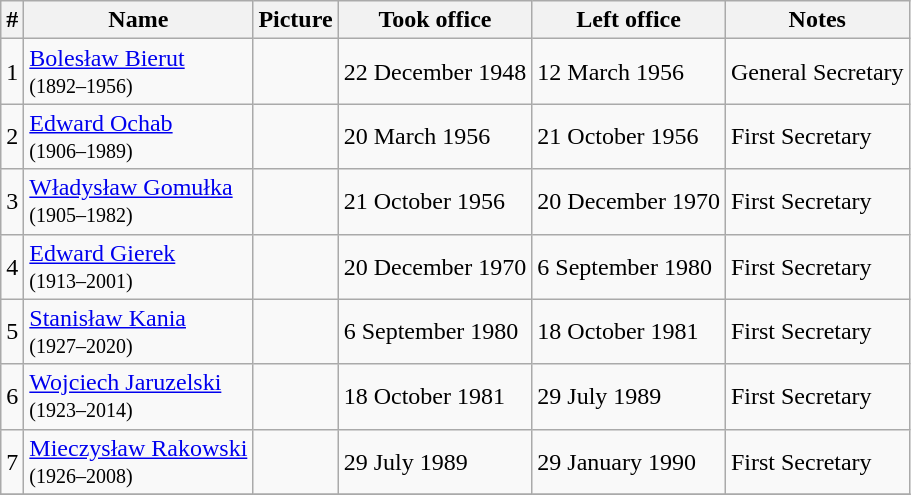<table class="wikitable">
<tr>
<th>#</th>
<th>Name</th>
<th>Picture</th>
<th>Took office</th>
<th>Left office</th>
<th>Notes</th>
</tr>
<tr>
<td>1</td>
<td><a href='#'>Bolesław Bierut</a><br><small>(1892–1956)</small></td>
<td></td>
<td>22 December 1948</td>
<td>12 March 1956</td>
<td>General Secretary</td>
</tr>
<tr>
<td>2</td>
<td><a href='#'>Edward Ochab</a><br><small>(1906–1989)</small></td>
<td></td>
<td>20 March 1956</td>
<td>21 October 1956</td>
<td>First Secretary</td>
</tr>
<tr>
<td>3</td>
<td><a href='#'>Władysław Gomułka</a><br><small>(1905–1982)</small></td>
<td></td>
<td>21 October 1956</td>
<td>20 December 1970</td>
<td>First Secretary</td>
</tr>
<tr>
<td>4</td>
<td><a href='#'>Edward Gierek</a><br><small>(1913–2001)</small></td>
<td></td>
<td>20 December 1970</td>
<td>6 September 1980</td>
<td>First Secretary</td>
</tr>
<tr>
<td>5</td>
<td><a href='#'>Stanisław Kania</a><br><small>(1927–2020)</small></td>
<td></td>
<td>6 September 1980</td>
<td>18 October 1981</td>
<td>First Secretary</td>
</tr>
<tr>
<td>6</td>
<td><a href='#'>Wojciech Jaruzelski</a><br><small>(1923–2014)</small></td>
<td></td>
<td>18 October 1981</td>
<td>29 July 1989</td>
<td>First Secretary</td>
</tr>
<tr>
<td>7</td>
<td><a href='#'>Mieczysław Rakowski</a><br><small>(1926–2008)</small></td>
<td></td>
<td>29 July 1989</td>
<td>29 January 1990</td>
<td>First Secretary</td>
</tr>
<tr>
</tr>
</table>
